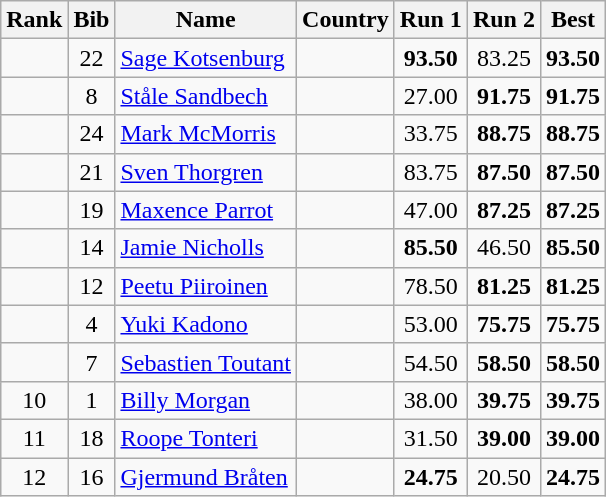<table class="wikitable sortable" style="text-align:center">
<tr>
<th>Rank</th>
<th>Bib</th>
<th>Name</th>
<th>Country</th>
<th>Run 1</th>
<th>Run 2</th>
<th>Best</th>
</tr>
<tr>
<td></td>
<td>22</td>
<td align=left><a href='#'>Sage Kotsenburg</a></td>
<td align=left></td>
<td><strong>93.50</strong></td>
<td>83.25</td>
<td><strong>93.50</strong></td>
</tr>
<tr>
<td></td>
<td>8</td>
<td align=left><a href='#'>Ståle Sandbech</a></td>
<td align=left></td>
<td>27.00</td>
<td><strong>91.75</strong></td>
<td><strong>91.75</strong></td>
</tr>
<tr>
<td></td>
<td>24</td>
<td align=left><a href='#'>Mark McMorris</a></td>
<td align=left></td>
<td>33.75</td>
<td><strong>88.75</strong></td>
<td><strong>88.75</strong></td>
</tr>
<tr>
<td></td>
<td>21</td>
<td align=left><a href='#'>Sven Thorgren</a></td>
<td align=left></td>
<td>83.75</td>
<td><strong>87.50</strong></td>
<td><strong>87.50</strong></td>
</tr>
<tr>
<td></td>
<td>19</td>
<td align=left><a href='#'>Maxence Parrot</a></td>
<td align=left></td>
<td>47.00</td>
<td><strong>87.25</strong></td>
<td><strong>87.25</strong></td>
</tr>
<tr>
<td></td>
<td>14</td>
<td align=left><a href='#'>Jamie Nicholls</a></td>
<td align=left></td>
<td><strong>85.50</strong></td>
<td>46.50</td>
<td><strong>85.50</strong></td>
</tr>
<tr>
<td></td>
<td>12</td>
<td align=left><a href='#'>Peetu Piiroinen</a></td>
<td align=left></td>
<td>78.50</td>
<td><strong>81.25</strong></td>
<td><strong>81.25</strong></td>
</tr>
<tr>
<td></td>
<td>4</td>
<td align=left><a href='#'>Yuki Kadono</a></td>
<td align=left></td>
<td>53.00</td>
<td><strong>75.75</strong></td>
<td><strong>75.75</strong></td>
</tr>
<tr>
<td></td>
<td>7</td>
<td align=left><a href='#'>Sebastien Toutant</a></td>
<td align=left></td>
<td>54.50</td>
<td><strong>58.50</strong></td>
<td><strong>58.50</strong></td>
</tr>
<tr>
<td>10</td>
<td>1</td>
<td align=left><a href='#'>Billy Morgan</a></td>
<td align=left></td>
<td>38.00</td>
<td><strong>39.75</strong></td>
<td><strong>39.75</strong></td>
</tr>
<tr>
<td>11</td>
<td>18</td>
<td align=left><a href='#'>Roope Tonteri</a></td>
<td align=left></td>
<td>31.50</td>
<td><strong>39.00</strong></td>
<td><strong>39.00</strong></td>
</tr>
<tr>
<td>12</td>
<td>16</td>
<td align=left><a href='#'>Gjermund Bråten</a></td>
<td align=left></td>
<td><strong>24.75</strong></td>
<td>20.50</td>
<td><strong>24.75</strong></td>
</tr>
</table>
